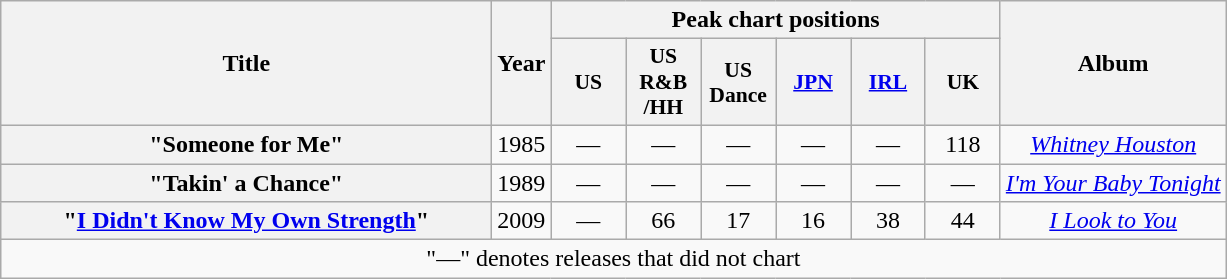<table class="wikitable plainrowheaders" style="text-align:center;">
<tr>
<th scope="col" rowspan=2 style="width:20em;">Title</th>
<th scope="col" rowspan=2>Year</th>
<th scope="col" colspan=6>Peak chart positions</th>
<th scope="col" rowspan=2>Album</th>
</tr>
<tr>
<th scope="col" style="width:3em; font-size:90%;">US<br></th>
<th scope="col" style="width:3em; font-size:90%;">US R&B<br>/HH<br></th>
<th scope="col" style="width:3em; font-size:90%;">US<br>Dance<br></th>
<th scope="col" style="width:3em; font-size:90%;"><a href='#'>JPN</a><br></th>
<th scope="col" style="width:3em; font-size:90%;"><a href='#'>IRL</a><br></th>
<th scope="col" style="width:3em; font-size:90%;">UK<br></th>
</tr>
<tr>
<th scope="row">"Someone for Me" </th>
<td>1985</td>
<td>—</td>
<td>—</td>
<td>—</td>
<td>—</td>
<td>—</td>
<td>118</td>
<td><em><a href='#'>Whitney Houston</a></em></td>
</tr>
<tr>
<th scope="row">"Takin' a Chance"</th>
<td>1989</td>
<td>—</td>
<td>—</td>
<td>—</td>
<td>—</td>
<td>—</td>
<td>—</td>
<td><em><a href='#'>I'm Your Baby Tonight</a></em></td>
</tr>
<tr>
<th scope="row">"<a href='#'>I Didn't Know My Own Strength</a>"</th>
<td>2009</td>
<td>—</td>
<td>66</td>
<td>17</td>
<td>16</td>
<td>38</td>
<td>44</td>
<td><em><a href='#'>I Look to You</a></em></td>
</tr>
<tr>
<td colspan="17" style="text-align:center;">"—" denotes releases that did not chart</td>
</tr>
</table>
